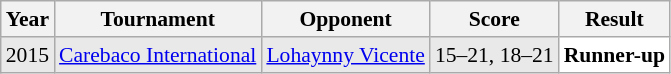<table class="sortable wikitable" style="font-size: 90%;">
<tr>
<th>Year</th>
<th>Tournament</th>
<th>Opponent</th>
<th>Score</th>
<th>Result</th>
</tr>
<tr style="background:#E9E9E9">
<td align="center">2015</td>
<td align="left"><a href='#'>Carebaco International</a></td>
<td align="left"> <a href='#'>Lohaynny Vicente</a></td>
<td align="left">15–21, 18–21</td>
<td style="text-align:left; background:white"> <strong>Runner-up</strong></td>
</tr>
</table>
